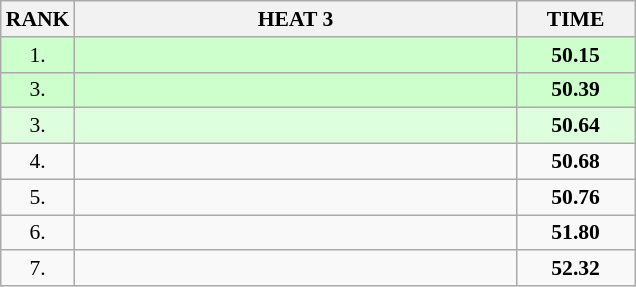<table class="wikitable" style="border-collapse: collapse; font-size: 90%;">
<tr>
<th>RANK</th>
<th style="width: 20em">HEAT 3</th>
<th style="width: 5em">TIME</th>
</tr>
<tr style="background:#ccffcc;">
<td align="center">1.</td>
<td></td>
<td align="center"><strong>50.15 </strong></td>
</tr>
<tr style="background:#ccffcc;">
<td align="center">3.</td>
<td></td>
<td align="center"><strong>50.39 </strong></td>
</tr>
<tr style="background:#ddffdd;">
<td align="center">3.</td>
<td></td>
<td align="center"><strong>50.64 </strong></td>
</tr>
<tr>
<td align="center">4.</td>
<td></td>
<td align="center"><strong>50.68 </strong></td>
</tr>
<tr>
<td align="center">5.</td>
<td></td>
<td align="center"><strong>50.76 </strong></td>
</tr>
<tr>
<td align="center">6.</td>
<td></td>
<td align="center"><strong>51.80 </strong></td>
</tr>
<tr>
<td align="center">7.</td>
<td></td>
<td align="center"><strong>52.32 </strong></td>
</tr>
</table>
